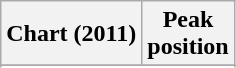<table class="wikitable sortable plainrowheaders" style="text-align:center">
<tr>
<th scope="col">Chart (2011)</th>
<th scope="col">Peak<br>position</th>
</tr>
<tr>
</tr>
<tr>
</tr>
<tr>
</tr>
<tr>
</tr>
</table>
